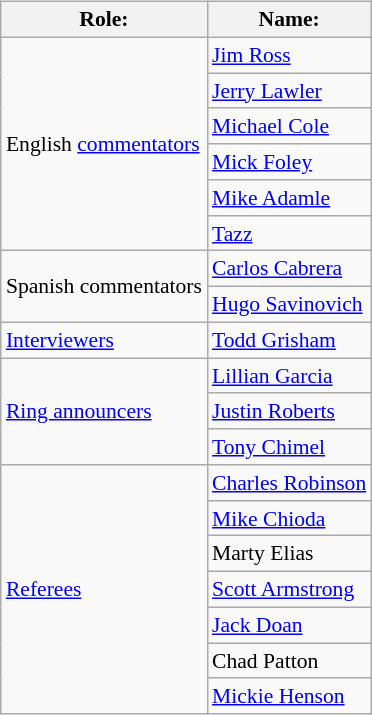<table class=wikitable style="font-size:90%; margin: 0.5em 0 0.5em 1em; float: right; clear: right;">
<tr>
<th>Role:</th>
<th>Name:</th>
</tr>
<tr>
<td rowspan=6>English <a href='#'>commentators</a></td>
<td><a href='#'>Jim Ross</a> </td>
</tr>
<tr>
<td><a href='#'>Jerry Lawler</a> </td>
</tr>
<tr>
<td><a href='#'>Michael Cole</a> </td>
</tr>
<tr>
<td><a href='#'>Mick Foley</a> </td>
</tr>
<tr>
<td><a href='#'>Mike Adamle</a> </td>
</tr>
<tr>
<td><a href='#'>Tazz</a> </td>
</tr>
<tr>
<td rowspan=2>Spanish commentators</td>
<td><a href='#'>Carlos Cabrera</a></td>
</tr>
<tr>
<td><a href='#'>Hugo Savinovich</a></td>
</tr>
<tr>
<td><a href='#'>Interviewers</a></td>
<td><a href='#'>Todd Grisham</a></td>
</tr>
<tr>
<td rowspan=3><a href='#'>Ring announcers</a></td>
<td><a href='#'>Lillian Garcia</a> </td>
</tr>
<tr>
<td><a href='#'>Justin Roberts</a> </td>
</tr>
<tr>
<td><a href='#'>Tony Chimel</a> </td>
</tr>
<tr>
<td rowspan=7><a href='#'>Referees</a></td>
<td><a href='#'>Charles Robinson</a></td>
</tr>
<tr>
<td><a href='#'>Mike Chioda</a></td>
</tr>
<tr>
<td>Marty Elias</td>
</tr>
<tr>
<td><a href='#'>Scott Armstrong</a></td>
</tr>
<tr>
<td><a href='#'>Jack Doan</a></td>
</tr>
<tr>
<td>Chad Patton</td>
</tr>
<tr>
<td><a href='#'>Mickie Henson</a></td>
</tr>
</table>
